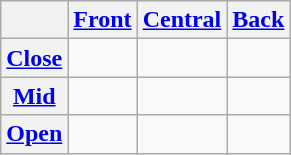<table class="wikitable" style="text-align: center;">
<tr>
<th></th>
<th><a href='#'>Front</a></th>
<th><a href='#'>Central</a></th>
<th><a href='#'>Back</a></th>
</tr>
<tr>
<th><a href='#'>Close</a></th>
<td></td>
<td></td>
<td></td>
</tr>
<tr>
<th><a href='#'>Mid</a></th>
<td></td>
<td></td>
<td></td>
</tr>
<tr>
<th><a href='#'>Open</a></th>
<td></td>
<td></td>
<td></td>
</tr>
</table>
